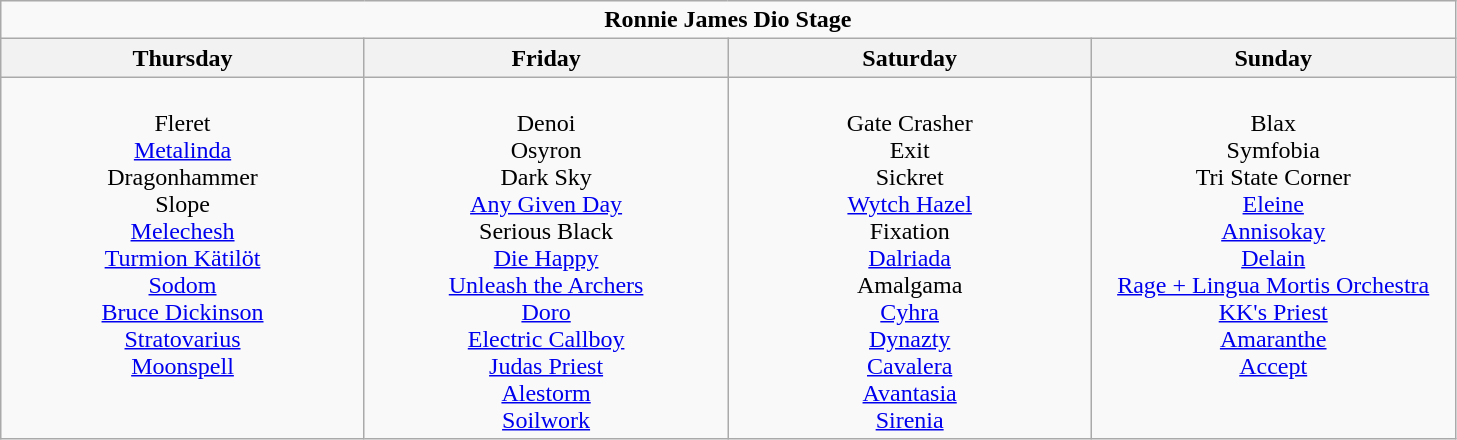<table class="wikitable">
<tr>
<td colspan="4" align="center"><strong>Ronnie James Dio Stage</strong></td>
</tr>
<tr>
<th>Thursday</th>
<th>Friday</th>
<th>Saturday</th>
<th>Sunday</th>
</tr>
<tr>
<td valign="top" align="center" width=235><br>Fleret<br>
<a href='#'>Metalinda</a><br>
Dragonhammer<br>
Slope<br>
<a href='#'>Melechesh</a><br>
<a href='#'>Turmion Kätilöt</a><br>
<a href='#'>Sodom</a><br>
<a href='#'>Bruce Dickinson</a><br>
<a href='#'>Stratovarius</a><br>
<a href='#'>Moonspell</a></td>
<td valign="top" align="center" width=235><br>Denoi<br>
Osyron<br>
Dark Sky<br>
<a href='#'>Any Given Day</a><br>
Serious Black<br>
<a href='#'>Die Happy</a><br>
<a href='#'>Unleash the Archers</a><br>
<a href='#'>Doro</a><br>
<a href='#'>Electric Callboy</a><br>
<a href='#'>Judas Priest</a><br>
<a href='#'>Alestorm</a><br>
<a href='#'>Soilwork</a></td>
<td valign="top" align="center" width=235><br>Gate Crasher<br>
Exit<br>
Sickret<br>
<a href='#'>Wytch Hazel</a><br>
Fixation<br>
<a href='#'>Dalriada</a><br>
Amalgama<br>
<a href='#'>Cyhra</a><br>
<a href='#'>Dynazty</a><br>
<a href='#'>Cavalera</a><br>
<a href='#'>Avantasia</a><br>
<a href='#'>Sirenia</a></td>
<td valign="top" align="center" width=235><br>Blax<br>
Symfobia<br>
Tri State Corner<br>
<a href='#'>Eleine</a><br>
<a href='#'>Annisokay</a><br>
<a href='#'>Delain</a><br>
<a href='#'>Rage + Lingua Mortis Orchestra</a><br>
<a href='#'>KK's Priest</a><br>
<a href='#'>Amaranthe</a><br>
<a href='#'>Accept</a></td>
</tr>
</table>
